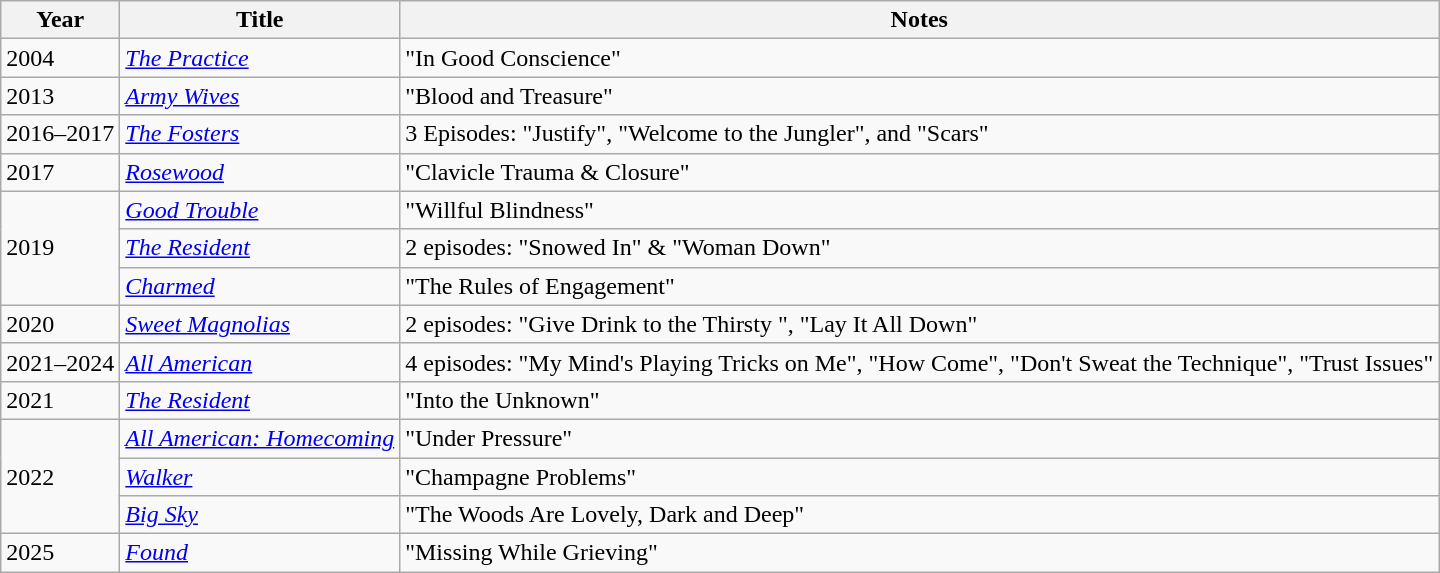<table class="wikitable sortable">
<tr>
<th>Year</th>
<th>Title</th>
<th class="unsortable">Notes</th>
</tr>
<tr>
<td>2004</td>
<td><em><a href='#'>The Practice</a></em></td>
<td>"In Good Conscience"</td>
</tr>
<tr>
<td>2013</td>
<td><em><a href='#'>Army Wives</a></em></td>
<td>"Blood and Treasure"</td>
</tr>
<tr>
<td>2016–2017</td>
<td><em><a href='#'>The Fosters</a></em></td>
<td>3 Episodes: "Justify", "Welcome to the Jungler", and "Scars"</td>
</tr>
<tr>
<td>2017</td>
<td><em><a href='#'>Rosewood</a></em></td>
<td>"Clavicle Trauma & Closure"</td>
</tr>
<tr>
<td rowspan=3>2019</td>
<td><a href='#'><em>Good Trouble</em></a></td>
<td>"Willful Blindness"</td>
</tr>
<tr>
<td><a href='#'><em>The Resident</em></a></td>
<td>2 episodes: "Snowed In" & "Woman Down"</td>
</tr>
<tr>
<td><a href='#'><em>Charmed</em></a></td>
<td>"The Rules of Engagement"</td>
</tr>
<tr>
<td>2020</td>
<td><em><a href='#'>Sweet Magnolias</a></em></td>
<td>2 episodes: "Give Drink to the Thirsty ", "Lay It All Down"</td>
</tr>
<tr>
<td>2021–2024</td>
<td><em><a href='#'>All American</a></em></td>
<td>4 episodes: "My Mind's Playing Tricks on Me", "How Come", "Don't Sweat the Technique", "Trust Issues"</td>
</tr>
<tr>
<td>2021</td>
<td><em><a href='#'>The Resident</a></em></td>
<td>"Into the Unknown"</td>
</tr>
<tr>
<td rowspan=3>2022</td>
<td><em><a href='#'>All American: Homecoming</a></em></td>
<td>"Under Pressure"</td>
</tr>
<tr>
<td><em><a href='#'>Walker</a></em></td>
<td>"Champagne Problems"</td>
</tr>
<tr>
<td><em><a href='#'>Big Sky</a></em></td>
<td>"The Woods Are Lovely, Dark and Deep"</td>
</tr>
<tr>
<td>2025</td>
<td><em><a href='#'>Found</a></em></td>
<td>"Missing While Grieving"</td>
</tr>
</table>
